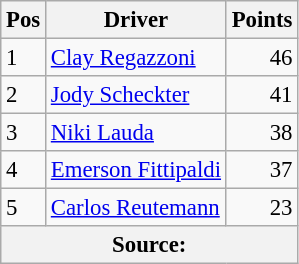<table class="wikitable" style="font-size: 95%;">
<tr>
<th>Pos</th>
<th>Driver</th>
<th>Points</th>
</tr>
<tr>
<td>1</td>
<td> <a href='#'>Clay Regazzoni</a></td>
<td align="right">46</td>
</tr>
<tr>
<td>2</td>
<td> <a href='#'>Jody Scheckter</a></td>
<td align="right">41</td>
</tr>
<tr>
<td>3</td>
<td> <a href='#'>Niki Lauda</a></td>
<td align="right">38</td>
</tr>
<tr>
<td>4</td>
<td> <a href='#'>Emerson Fittipaldi</a></td>
<td align="right">37</td>
</tr>
<tr>
<td>5</td>
<td> <a href='#'>Carlos Reutemann</a></td>
<td align="right">23</td>
</tr>
<tr>
<th colspan=4>Source: </th>
</tr>
</table>
